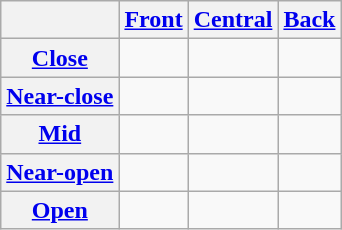<table class="wikitable" style="text-align: center;">
<tr>
<th></th>
<th><a href='#'>Front</a></th>
<th><a href='#'>Central</a></th>
<th><a href='#'>Back</a></th>
</tr>
<tr>
<th><a href='#'>Close</a></th>
<td></td>
<td></td>
<td></td>
</tr>
<tr>
<th><a href='#'>Near-close</a></th>
<td></td>
<td></td>
<td></td>
</tr>
<tr>
<th><a href='#'>Mid</a></th>
<td></td>
<td></td>
<td></td>
</tr>
<tr>
<th><a href='#'>Near-open</a></th>
<td></td>
<td></td>
<td></td>
</tr>
<tr>
<th><a href='#'>Open</a></th>
<td></td>
<td></td>
<td></td>
</tr>
</table>
